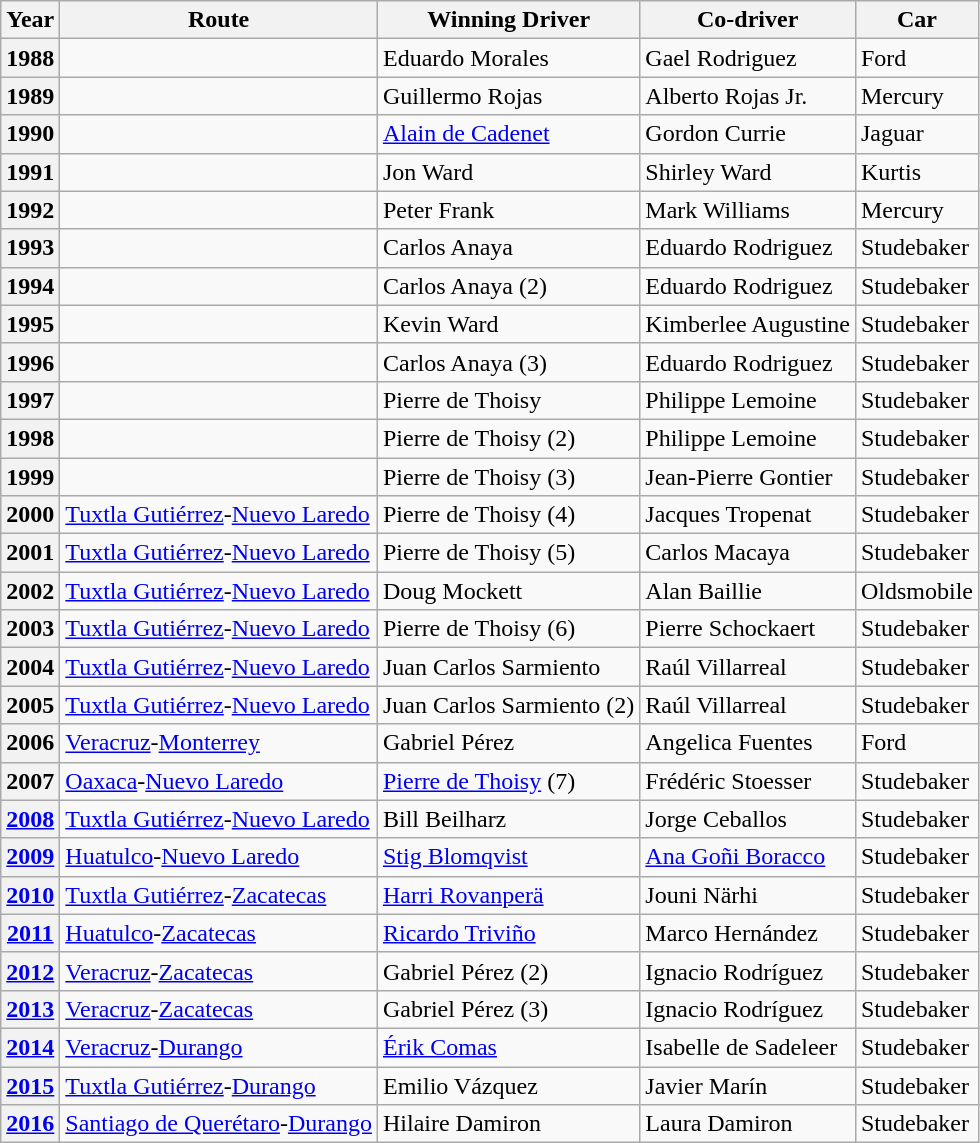<table class="wikitable">
<tr>
<th>Year</th>
<th>Route</th>
<th>Winning Driver</th>
<th>Co-driver</th>
<th>Car</th>
</tr>
<tr>
<th>1988</th>
<td></td>
<td> Eduardo Morales</td>
<td> Gael Rodriguez</td>
<td>Ford</td>
</tr>
<tr>
<th>1989</th>
<td></td>
<td> Guillermo Rojas</td>
<td> Alberto Rojas Jr.</td>
<td>Mercury</td>
</tr>
<tr>
<th>1990</th>
<td></td>
<td> <a href='#'>Alain de Cadenet</a></td>
<td> Gordon Currie</td>
<td>Jaguar</td>
</tr>
<tr>
<th>1991</th>
<td></td>
<td> Jon Ward</td>
<td> Shirley Ward</td>
<td>Kurtis</td>
</tr>
<tr>
<th>1992</th>
<td></td>
<td> Peter Frank</td>
<td> Mark Williams</td>
<td>Mercury</td>
</tr>
<tr>
<th>1993</th>
<td></td>
<td> Carlos Anaya</td>
<td> Eduardo Rodriguez</td>
<td>Studebaker</td>
</tr>
<tr>
<th>1994</th>
<td></td>
<td> Carlos Anaya (2)</td>
<td> Eduardo Rodriguez</td>
<td>Studebaker</td>
</tr>
<tr>
<th>1995</th>
<td></td>
<td> Kevin Ward</td>
<td> Kimberlee Augustine</td>
<td>Studebaker</td>
</tr>
<tr>
<th>1996</th>
<td></td>
<td> Carlos Anaya (3)</td>
<td> Eduardo Rodriguez</td>
<td>Studebaker</td>
</tr>
<tr>
<th>1997</th>
<td></td>
<td> Pierre de Thoisy</td>
<td> Philippe Lemoine</td>
<td>Studebaker</td>
</tr>
<tr>
<th>1998</th>
<td></td>
<td> Pierre de Thoisy (2)</td>
<td> Philippe Lemoine</td>
<td>Studebaker</td>
</tr>
<tr>
<th>1999</th>
<td></td>
<td> Pierre de Thoisy (3)</td>
<td> Jean-Pierre Gontier</td>
<td>Studebaker</td>
</tr>
<tr>
<th>2000</th>
<td><a href='#'>Tuxtla Gutiérrez</a>-<a href='#'>Nuevo Laredo</a></td>
<td> Pierre de Thoisy (4)</td>
<td> Jacques Tropenat</td>
<td>Studebaker</td>
</tr>
<tr>
<th>2001</th>
<td><a href='#'>Tuxtla Gutiérrez</a>-<a href='#'>Nuevo Laredo</a></td>
<td> Pierre de Thoisy (5)</td>
<td> Carlos Macaya</td>
<td>Studebaker</td>
</tr>
<tr>
<th>2002</th>
<td><a href='#'>Tuxtla Gutiérrez</a>-<a href='#'>Nuevo Laredo</a></td>
<td> Doug Mockett</td>
<td> Alan Baillie</td>
<td>Oldsmobile</td>
</tr>
<tr>
<th>2003</th>
<td><a href='#'>Tuxtla Gutiérrez</a>-<a href='#'>Nuevo Laredo</a></td>
<td> Pierre de Thoisy (6)</td>
<td> Pierre Schockaert</td>
<td>Studebaker</td>
</tr>
<tr>
<th>2004</th>
<td><a href='#'>Tuxtla Gutiérrez</a>-<a href='#'>Nuevo Laredo</a></td>
<td> Juan Carlos Sarmiento</td>
<td> Raúl Villarreal</td>
<td>Studebaker</td>
</tr>
<tr>
<th>2005</th>
<td><a href='#'>Tuxtla Gutiérrez</a>-<a href='#'>Nuevo Laredo</a></td>
<td> Juan Carlos Sarmiento (2)</td>
<td> Raúl Villarreal</td>
<td>Studebaker</td>
</tr>
<tr>
<th>2006</th>
<td><a href='#'>Veracruz</a>-<a href='#'>Monterrey</a></td>
<td> Gabriel Pérez</td>
<td> Angelica Fuentes</td>
<td>Ford</td>
</tr>
<tr>
<th>2007</th>
<td><a href='#'>Oaxaca</a>-<a href='#'>Nuevo Laredo</a></td>
<td> <a href='#'>Pierre de Thoisy</a> (7)</td>
<td> Frédéric Stoesser</td>
<td>Studebaker</td>
</tr>
<tr>
<th><a href='#'>2008</a></th>
<td><a href='#'>Tuxtla Gutiérrez</a>-<a href='#'>Nuevo Laredo</a></td>
<td> Bill Beilharz</td>
<td> Jorge Ceballos</td>
<td>Studebaker</td>
</tr>
<tr>
<th><a href='#'>2009</a></th>
<td><a href='#'>Huatulco</a>-<a href='#'>Nuevo Laredo</a></td>
<td> <a href='#'>Stig Blomqvist</a></td>
<td> <a href='#'>Ana Goñi Boracco</a></td>
<td>Studebaker</td>
</tr>
<tr>
<th><a href='#'>2010</a></th>
<td><a href='#'>Tuxtla Gutiérrez</a>-<a href='#'>Zacatecas</a></td>
<td> <a href='#'>Harri Rovanperä</a></td>
<td> Jouni Närhi</td>
<td>Studebaker</td>
</tr>
<tr>
<th><a href='#'>2011</a></th>
<td><a href='#'>Huatulco</a>-<a href='#'>Zacatecas</a></td>
<td> <a href='#'>Ricardo Triviño</a></td>
<td> Marco Hernández</td>
<td>Studebaker</td>
</tr>
<tr>
<th><a href='#'>2012</a></th>
<td><a href='#'>Veracruz</a>-<a href='#'>Zacatecas</a></td>
<td> Gabriel Pérez (2)</td>
<td> Ignacio Rodríguez</td>
<td>Studebaker</td>
</tr>
<tr>
<th><a href='#'>2013</a></th>
<td><a href='#'>Veracruz</a>-<a href='#'>Zacatecas</a></td>
<td> Gabriel Pérez (3)</td>
<td> Ignacio Rodríguez</td>
<td>Studebaker</td>
</tr>
<tr>
<th><a href='#'>2014</a></th>
<td><a href='#'>Veracruz</a>-<a href='#'>Durango</a></td>
<td> <a href='#'>Érik Comas</a></td>
<td> Isabelle de Sadeleer</td>
<td>Studebaker</td>
</tr>
<tr>
<th><a href='#'>2015</a></th>
<td><a href='#'>Tuxtla Gutiérrez</a>-<a href='#'>Durango</a></td>
<td> Emilio Vázquez</td>
<td> Javier Marín</td>
<td>Studebaker</td>
</tr>
<tr>
<th><a href='#'>2016</a></th>
<td><a href='#'>Santiago de Querétaro</a>-<a href='#'>Durango</a></td>
<td> Hilaire Damiron</td>
<td> Laura Damiron</td>
<td>Studebaker</td>
</tr>
</table>
